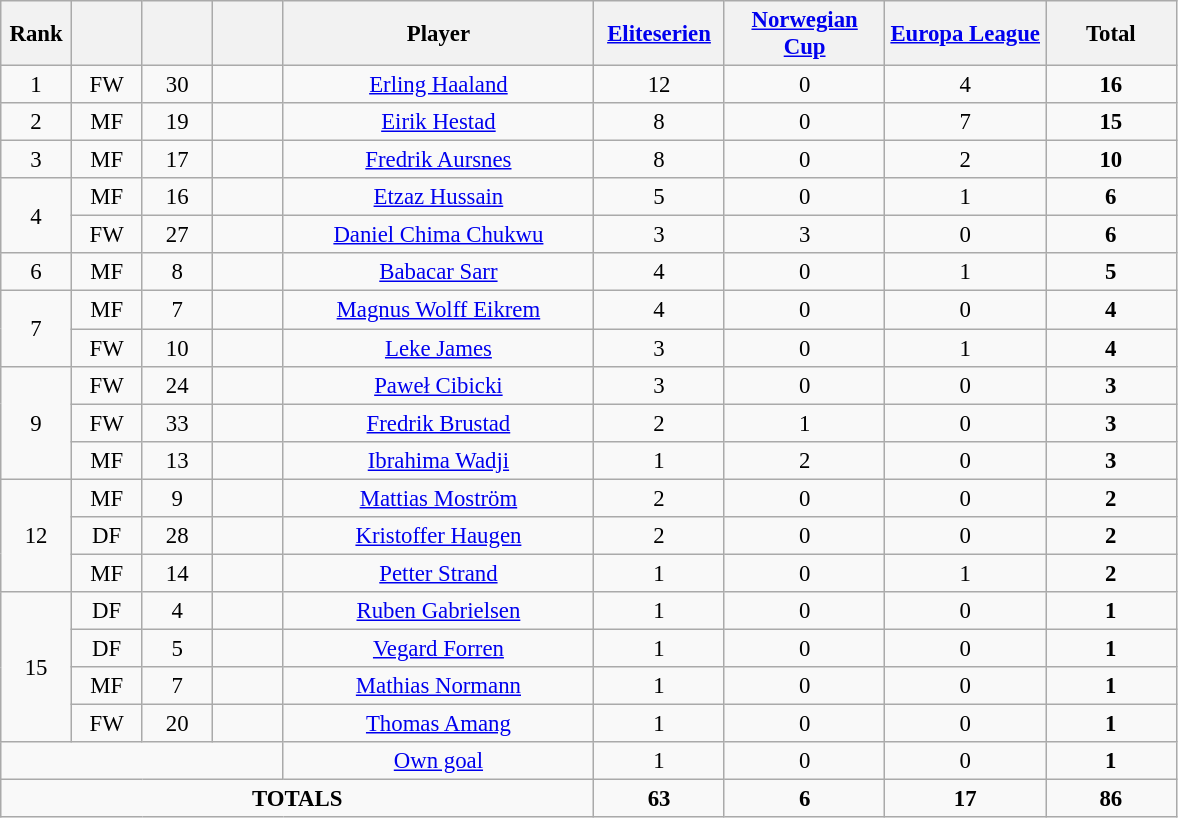<table class="wikitable" style="font-size: 95%; text-align: center;">
<tr>
<th width=40>Rank</th>
<th width=40></th>
<th width=40></th>
<th width=40></th>
<th width=200>Player</th>
<th width=80><a href='#'>Eliteserien</a></th>
<th width=100><a href='#'>Norwegian Cup</a></th>
<th width=100><a href='#'>Europa League</a></th>
<th width=80><strong>Total</strong></th>
</tr>
<tr>
<td>1</td>
<td>FW</td>
<td>30</td>
<td></td>
<td><a href='#'>Erling Haaland</a></td>
<td>12</td>
<td>0</td>
<td>4</td>
<td><strong>16</strong></td>
</tr>
<tr>
<td>2</td>
<td>MF</td>
<td>19</td>
<td></td>
<td><a href='#'>Eirik Hestad</a></td>
<td>8</td>
<td>0</td>
<td>7</td>
<td><strong>15</strong></td>
</tr>
<tr>
<td>3</td>
<td>MF</td>
<td>17</td>
<td></td>
<td><a href='#'>Fredrik Aursnes</a></td>
<td>8</td>
<td>0</td>
<td>2</td>
<td><strong>10</strong></td>
</tr>
<tr>
<td rowspan="2">4</td>
<td>MF</td>
<td>16</td>
<td></td>
<td><a href='#'>Etzaz Hussain</a></td>
<td>5</td>
<td>0</td>
<td>1</td>
<td><strong>6</strong></td>
</tr>
<tr>
<td>FW</td>
<td>27</td>
<td></td>
<td><a href='#'>Daniel Chima Chukwu</a></td>
<td>3</td>
<td>3</td>
<td>0</td>
<td><strong>6</strong></td>
</tr>
<tr>
<td>6</td>
<td>MF</td>
<td>8</td>
<td></td>
<td><a href='#'>Babacar Sarr</a></td>
<td>4</td>
<td>0</td>
<td>1</td>
<td><strong>5</strong></td>
</tr>
<tr>
<td rowspan="2">7</td>
<td>MF</td>
<td>7</td>
<td></td>
<td><a href='#'>Magnus Wolff Eikrem</a></td>
<td>4</td>
<td>0</td>
<td>0</td>
<td><strong>4</strong></td>
</tr>
<tr>
<td>FW</td>
<td>10</td>
<td></td>
<td><a href='#'>Leke James</a></td>
<td>3</td>
<td>0</td>
<td>1</td>
<td><strong>4</strong></td>
</tr>
<tr>
<td rowspan="3">9</td>
<td>FW</td>
<td>24</td>
<td></td>
<td><a href='#'>Paweł Cibicki</a></td>
<td>3</td>
<td>0</td>
<td>0</td>
<td><strong>3</strong></td>
</tr>
<tr>
<td>FW</td>
<td>33</td>
<td></td>
<td><a href='#'>Fredrik Brustad</a></td>
<td>2</td>
<td>1</td>
<td>0</td>
<td><strong>3</strong></td>
</tr>
<tr>
<td>MF</td>
<td>13</td>
<td></td>
<td><a href='#'>Ibrahima Wadji</a></td>
<td>1</td>
<td>2</td>
<td>0</td>
<td><strong>3</strong></td>
</tr>
<tr>
<td rowspan="3">12</td>
<td>MF</td>
<td>9</td>
<td></td>
<td><a href='#'>Mattias Moström</a></td>
<td>2</td>
<td>0</td>
<td>0</td>
<td><strong>2</strong></td>
</tr>
<tr>
<td>DF</td>
<td>28</td>
<td></td>
<td><a href='#'>Kristoffer Haugen</a></td>
<td>2</td>
<td>0</td>
<td>0</td>
<td><strong>2</strong></td>
</tr>
<tr>
<td>MF</td>
<td>14</td>
<td></td>
<td><a href='#'>Petter Strand</a></td>
<td>1</td>
<td>0</td>
<td>1</td>
<td><strong>2</strong></td>
</tr>
<tr>
<td rowspan="4">15</td>
<td>DF</td>
<td>4</td>
<td></td>
<td><a href='#'>Ruben Gabrielsen</a></td>
<td>1</td>
<td>0</td>
<td>0</td>
<td><strong>1</strong></td>
</tr>
<tr>
<td>DF</td>
<td>5</td>
<td></td>
<td><a href='#'>Vegard Forren</a></td>
<td>1</td>
<td>0</td>
<td>0</td>
<td><strong>1</strong></td>
</tr>
<tr>
<td>MF</td>
<td>7</td>
<td></td>
<td><a href='#'>Mathias Normann</a></td>
<td>1</td>
<td>0</td>
<td>0</td>
<td><strong>1</strong></td>
</tr>
<tr>
<td>FW</td>
<td>20</td>
<td></td>
<td><a href='#'>Thomas Amang</a></td>
<td>1</td>
<td>0</td>
<td>0</td>
<td><strong>1</strong></td>
</tr>
<tr>
<td colspan="4"></td>
<td><a href='#'>Own goal</a></td>
<td>1</td>
<td>0</td>
<td>0</td>
<td><strong>1</strong></td>
</tr>
<tr>
<td colspan="5"><strong>TOTALS</strong></td>
<td><strong>63</strong></td>
<td><strong>6</strong></td>
<td><strong>17</strong></td>
<td><strong>86</strong></td>
</tr>
</table>
